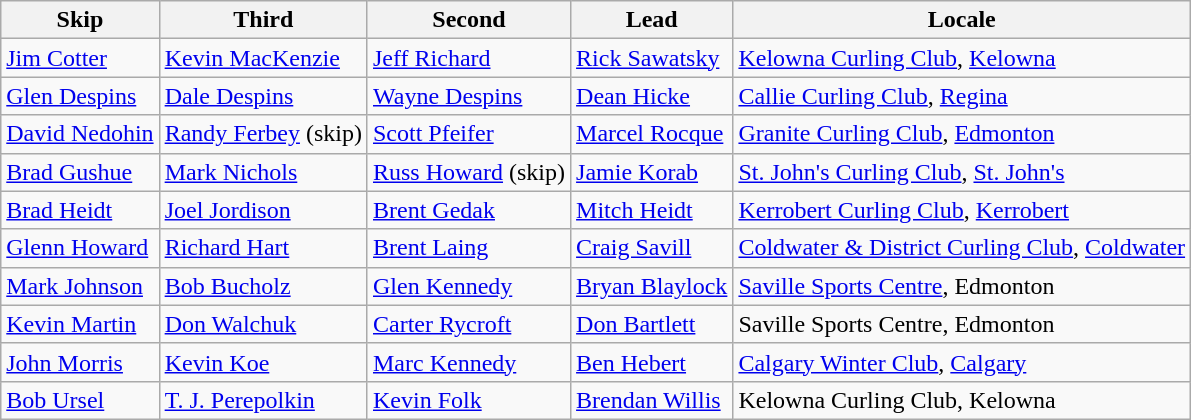<table class="wikitable">
<tr>
<th>Skip</th>
<th>Third</th>
<th>Second</th>
<th>Lead</th>
<th>Locale</th>
</tr>
<tr>
<td><a href='#'>Jim Cotter</a></td>
<td><a href='#'>Kevin MacKenzie</a></td>
<td><a href='#'>Jeff Richard</a></td>
<td><a href='#'>Rick Sawatsky</a></td>
<td> <a href='#'>Kelowna Curling Club</a>, <a href='#'>Kelowna</a></td>
</tr>
<tr>
<td><a href='#'>Glen Despins</a></td>
<td><a href='#'>Dale Despins</a></td>
<td><a href='#'>Wayne Despins</a></td>
<td><a href='#'>Dean Hicke</a></td>
<td> <a href='#'>Callie Curling Club</a>, <a href='#'>Regina</a></td>
</tr>
<tr>
<td><a href='#'>David Nedohin</a></td>
<td><a href='#'>Randy Ferbey</a> (skip)</td>
<td><a href='#'>Scott Pfeifer</a></td>
<td><a href='#'>Marcel Rocque</a></td>
<td> <a href='#'>Granite Curling Club</a>, <a href='#'>Edmonton</a></td>
</tr>
<tr>
<td><a href='#'>Brad Gushue</a></td>
<td><a href='#'>Mark Nichols</a></td>
<td><a href='#'>Russ Howard</a> (skip)</td>
<td><a href='#'>Jamie Korab</a></td>
<td> <a href='#'>St. John's Curling Club</a>, <a href='#'>St. John's</a></td>
</tr>
<tr>
<td><a href='#'>Brad Heidt</a></td>
<td><a href='#'>Joel Jordison</a></td>
<td><a href='#'>Brent Gedak</a></td>
<td><a href='#'>Mitch Heidt</a></td>
<td> <a href='#'>Kerrobert Curling Club</a>, <a href='#'>Kerrobert</a></td>
</tr>
<tr>
<td><a href='#'>Glenn Howard</a></td>
<td><a href='#'>Richard Hart</a></td>
<td><a href='#'>Brent Laing</a></td>
<td><a href='#'>Craig Savill</a></td>
<td> <a href='#'>Coldwater & District Curling Club</a>, <a href='#'>Coldwater</a></td>
</tr>
<tr>
<td><a href='#'>Mark Johnson</a></td>
<td><a href='#'>Bob Bucholz</a></td>
<td><a href='#'>Glen Kennedy</a></td>
<td><a href='#'>Bryan Blaylock</a></td>
<td> <a href='#'>Saville Sports Centre</a>, Edmonton</td>
</tr>
<tr>
<td><a href='#'>Kevin Martin</a></td>
<td><a href='#'>Don Walchuk</a></td>
<td><a href='#'>Carter Rycroft</a></td>
<td><a href='#'>Don Bartlett</a></td>
<td> Saville Sports Centre, Edmonton</td>
</tr>
<tr>
<td><a href='#'>John Morris</a></td>
<td><a href='#'>Kevin Koe</a></td>
<td><a href='#'>Marc Kennedy</a></td>
<td><a href='#'>Ben Hebert</a></td>
<td> <a href='#'>Calgary Winter Club</a>, <a href='#'>Calgary</a></td>
</tr>
<tr>
<td><a href='#'>Bob Ursel</a></td>
<td><a href='#'>T. J. Perepolkin</a></td>
<td><a href='#'>Kevin Folk</a></td>
<td><a href='#'>Brendan Willis</a></td>
<td> Kelowna Curling Club, Kelowna</td>
</tr>
</table>
